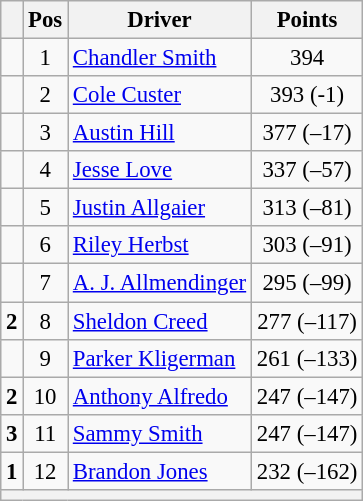<table class="wikitable" style="font-size: 95%;">
<tr>
<th></th>
<th>Pos</th>
<th>Driver</th>
<th>Points</th>
</tr>
<tr>
<td align="left"></td>
<td style="text-align:center;">1</td>
<td><a href='#'>Chandler Smith</a></td>
<td style="text-align:center;">394</td>
</tr>
<tr>
<td align="left"></td>
<td style="text-align:center;">2</td>
<td><a href='#'>Cole Custer</a></td>
<td style="text-align:center;">393 (-1)</td>
</tr>
<tr>
<td align="left"></td>
<td style="text-align:center;">3</td>
<td><a href='#'>Austin Hill</a></td>
<td style="text-align:center;">377 (–17)</td>
</tr>
<tr>
<td align="left"></td>
<td style="text-align:center;">4</td>
<td><a href='#'>Jesse Love</a></td>
<td style="text-align:center;">337 (–57)</td>
</tr>
<tr>
<td align="left"></td>
<td style="text-align:center;">5</td>
<td><a href='#'>Justin Allgaier</a></td>
<td style="text-align:center;">313 (–81)</td>
</tr>
<tr>
<td align="left"></td>
<td style="text-align:center;">6</td>
<td><a href='#'>Riley Herbst</a></td>
<td style="text-align:center;">303 (–91)</td>
</tr>
<tr>
<td align="left"></td>
<td style="text-align:center;">7</td>
<td><a href='#'>A. J. Allmendinger</a></td>
<td style="text-align:center;">295 (–99)</td>
</tr>
<tr>
<td align="left"> <strong>2</strong></td>
<td style="text-align:center;">8</td>
<td><a href='#'>Sheldon Creed</a></td>
<td style="text-align:center;">277 (–117)</td>
</tr>
<tr>
<td align="left"></td>
<td style="text-align:center;">9</td>
<td><a href='#'>Parker Kligerman</a></td>
<td style="text-align:center;">261 (–133)</td>
</tr>
<tr>
<td align="left"> <strong>2</strong></td>
<td style="text-align:center;">10</td>
<td><a href='#'>Anthony Alfredo</a></td>
<td style="text-align:center;">247 (–147)</td>
</tr>
<tr>
<td align="left"> <strong>3</strong></td>
<td style="text-align:center;">11</td>
<td><a href='#'>Sammy Smith</a></td>
<td style="text-align:center;">247 (–147)</td>
</tr>
<tr>
<td align="left"> <strong>1</strong></td>
<td style="text-align:center;">12</td>
<td><a href='#'>Brandon Jones</a></td>
<td style="text-align:center;">232 (–162)</td>
</tr>
<tr class="sortbottom">
<th colspan="9"></th>
</tr>
</table>
